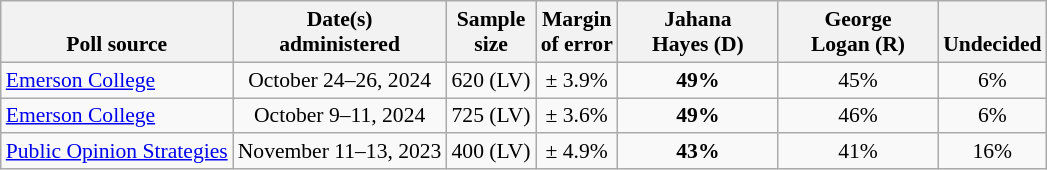<table class="wikitable" style="font-size:90%;text-align:center;">
<tr valign=bottom>
<th>Poll source</th>
<th>Date(s)<br>administered</th>
<th>Sample<br>size</th>
<th>Margin<br>of error</th>
<th style="width:100px;">Jahana<br>Hayes (D)</th>
<th style="width:100px;">George<br>Logan (R)</th>
<th>Undecided</th>
</tr>
<tr>
<td style="text-align:left;"><a href='#'>Emerson College</a></td>
<td>October 24–26, 2024</td>
<td>620 (LV)</td>
<td>± 3.9%</td>
<td><strong>49%</strong></td>
<td>45%</td>
<td>6%</td>
</tr>
<tr>
<td style="text-align:left;"><a href='#'>Emerson College</a></td>
<td>October 9–11, 2024</td>
<td>725 (LV)</td>
<td>± 3.6%</td>
<td><strong>49%</strong></td>
<td>46%</td>
<td>6%</td>
</tr>
<tr>
<td style="text-align:left;"><a href='#'>Public Opinion Strategies</a></td>
<td>November 11–13, 2023</td>
<td>400 (LV)</td>
<td>± 4.9%</td>
<td><strong>43%</strong></td>
<td>41%</td>
<td>16%</td>
</tr>
</table>
